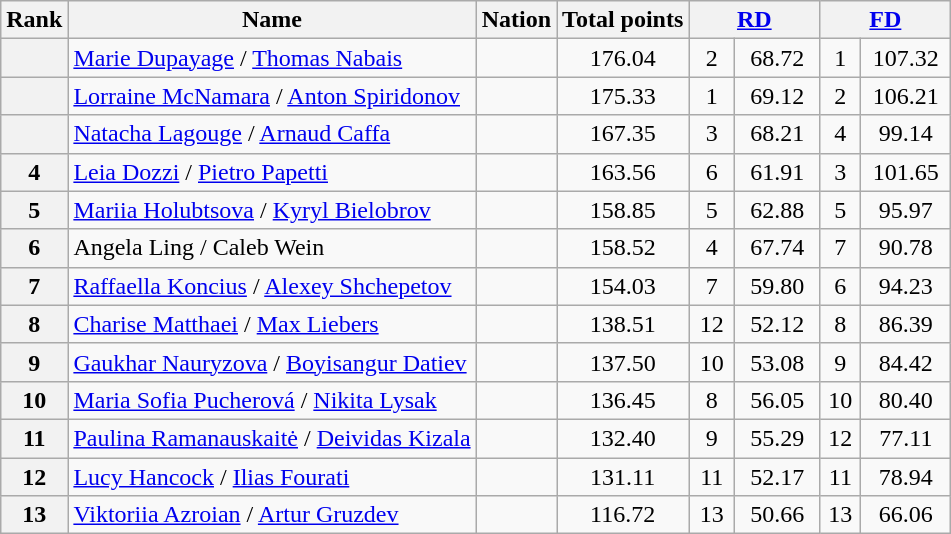<table class="wikitable sortable">
<tr>
<th>Rank</th>
<th>Name</th>
<th>Nation</th>
<th>Total points</th>
<th colspan="2" width="80px"><a href='#'>RD</a></th>
<th colspan="2" width="80px"><a href='#'>FD</a></th>
</tr>
<tr>
<th align="center"></th>
<td><a href='#'>Marie Dupayage</a> / <a href='#'>Thomas Nabais</a></td>
<td></td>
<td align="center">176.04</td>
<td align="center">2</td>
<td align="center">68.72</td>
<td align="center">1</td>
<td align="center">107.32</td>
</tr>
<tr>
<th align="center"></th>
<td><a href='#'>Lorraine McNamara</a> / <a href='#'>Anton Spiridonov</a></td>
<td></td>
<td align="center">175.33</td>
<td align="center">1</td>
<td align="center">69.12</td>
<td align="center">2</td>
<td align="center">106.21</td>
</tr>
<tr>
<th align="center"></th>
<td><a href='#'>Natacha Lagouge</a> / <a href='#'>Arnaud Caffa</a></td>
<td></td>
<td align="center">167.35</td>
<td align="center">3</td>
<td align="center">68.21</td>
<td align="center">4</td>
<td align="center">99.14</td>
</tr>
<tr>
<th>4</th>
<td><a href='#'>Leia Dozzi</a> / <a href='#'>Pietro Papetti</a></td>
<td></td>
<td align="center">163.56</td>
<td align="center">6</td>
<td align="center">61.91</td>
<td align="center">3</td>
<td align="center">101.65</td>
</tr>
<tr>
<th>5</th>
<td><a href='#'>Mariia Holubtsova</a> / <a href='#'>Kyryl Bielobrov</a></td>
<td></td>
<td align="center">158.85</td>
<td align="center">5</td>
<td align="center">62.88</td>
<td align="center">5</td>
<td align="center">95.97</td>
</tr>
<tr>
<th>6</th>
<td>Angela Ling / Caleb Wein</td>
<td></td>
<td align="center">158.52</td>
<td align="center">4</td>
<td align="center">67.74</td>
<td align="center">7</td>
<td align="center">90.78</td>
</tr>
<tr>
<th>7</th>
<td><a href='#'>Raffaella Koncius</a> / <a href='#'>Alexey Shchepetov</a></td>
<td></td>
<td align="center">154.03</td>
<td align="center">7</td>
<td align="center">59.80</td>
<td align="center">6</td>
<td align="center">94.23</td>
</tr>
<tr>
<th>8</th>
<td><a href='#'>Charise Matthaei</a> / <a href='#'>Max Liebers</a></td>
<td></td>
<td align="center">138.51</td>
<td align="center">12</td>
<td align="center">52.12</td>
<td align="center">8</td>
<td align="center">86.39</td>
</tr>
<tr>
<th>9</th>
<td><a href='#'>Gaukhar Nauryzova</a> / <a href='#'>Boyisangur Datiev</a></td>
<td></td>
<td align="center">137.50</td>
<td align="center">10</td>
<td align="center">53.08</td>
<td align="center">9</td>
<td align="center">84.42</td>
</tr>
<tr>
<th>10</th>
<td><a href='#'>Maria Sofia Pucherová</a> / <a href='#'>Nikita Lysak</a></td>
<td></td>
<td align="center">136.45</td>
<td align="center">8</td>
<td align="center">56.05</td>
<td align="center">10</td>
<td align="center">80.40</td>
</tr>
<tr>
<th>11</th>
<td><a href='#'>Paulina Ramanauskaitė</a> / <a href='#'>Deividas Kizala</a></td>
<td></td>
<td align="center">132.40</td>
<td align="center">9</td>
<td align="center">55.29</td>
<td align="center">12</td>
<td align="center">77.11</td>
</tr>
<tr>
<th>12</th>
<td><a href='#'>Lucy Hancock</a> / <a href='#'>Ilias Fourati</a></td>
<td></td>
<td align="center">131.11</td>
<td align="center">11</td>
<td align="center">52.17</td>
<td align="center">11</td>
<td align="center">78.94</td>
</tr>
<tr>
<th>13</th>
<td><a href='#'>Viktoriia Azroian</a> / <a href='#'>Artur Gruzdev</a></td>
<td></td>
<td align="center">116.72</td>
<td align="center">13</td>
<td align="center">50.66</td>
<td align="center">13</td>
<td align="center">66.06</td>
</tr>
</table>
